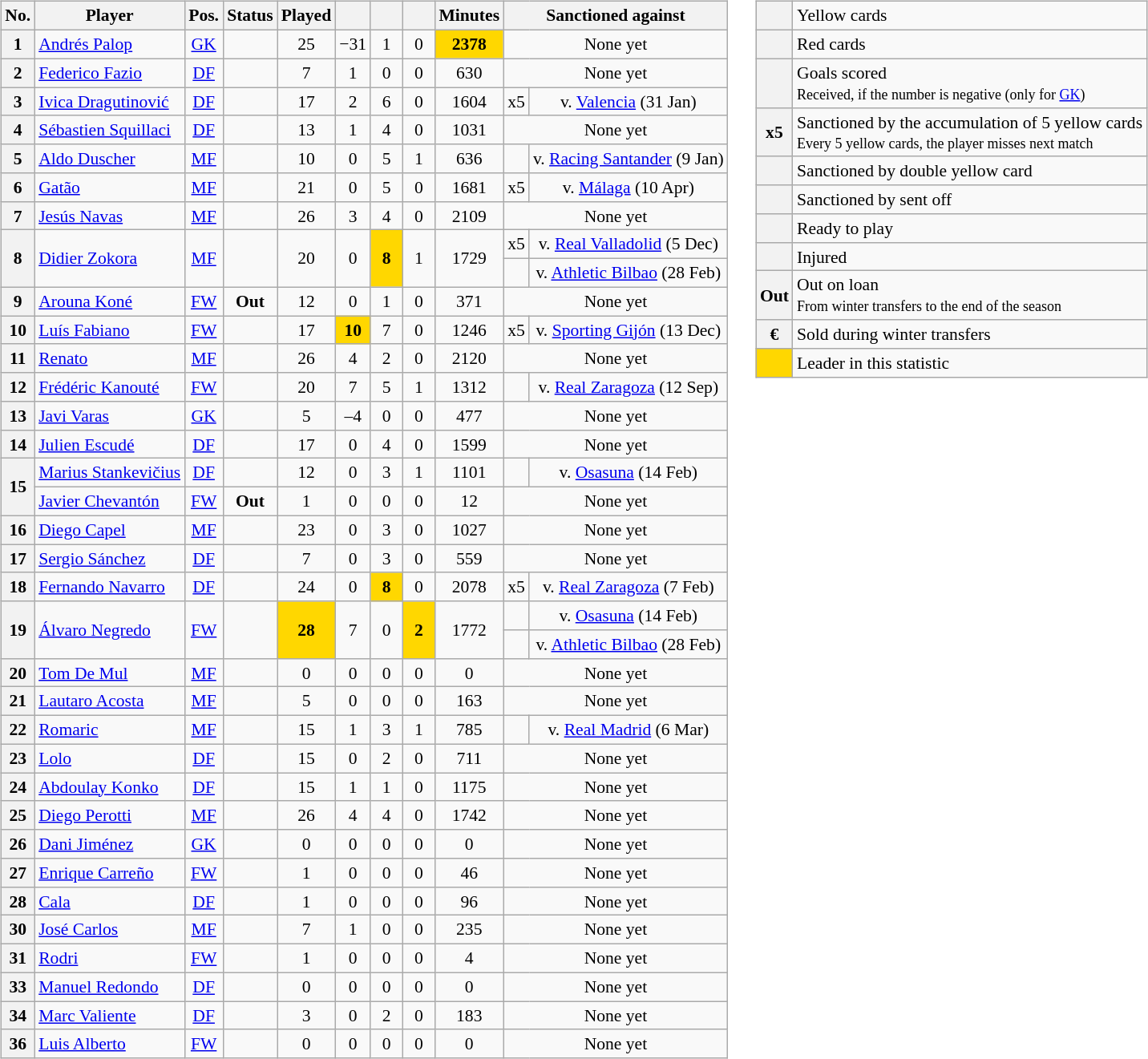<table>
<tr style="vertical-align: top;">
<td><br><table class="wikitable" style="font-size: 90%">
<tr>
<th>No.</th>
<th>Player</th>
<th>Pos.</th>
<th>Status</th>
<th>Played</th>
<th style="width:20px; text-align:center;"></th>
<th width="20"></th>
<th width="20"></th>
<th>Minutes</th>
<th colspan="2">Sanctioned against</th>
</tr>
<tr>
<th>1</th>
<td> <a href='#'>Andrés Palop</a></td>
<td style="text-align:center;"><a href='#'>GK</a></td>
<td style="text-align:center;"></td>
<td style="text-align:center;">25</td>
<td style="text-align:center;">−31</td>
<td style="text-align:center;">1</td>
<td style="text-align:center;">0</td>
<td style="text-align:center; background:gold;"><strong>2378</strong></td>
<td colspan="2" style="text-align:center;">None yet</td>
</tr>
<tr>
<th>2</th>
<td> <a href='#'>Federico Fazio</a></td>
<td style="text-align:center;"><a href='#'>DF</a></td>
<td style="text-align:center;"></td>
<td style="text-align:center;">7</td>
<td style="text-align:center;">1</td>
<td style="text-align:center;">0</td>
<td style="text-align:center;">0</td>
<td style="text-align:center;">630</td>
<td style="text-align:center;" colspan="2">None yet</td>
</tr>
<tr>
<th>3</th>
<td> <a href='#'>Ivica Dragutinović</a></td>
<td style="text-align:center;"><a href='#'>DF</a></td>
<td style="text-align:center;"></td>
<td style="text-align:center;">17</td>
<td style="text-align:center;">2</td>
<td style="text-align:center;">6</td>
<td style="text-align:center;">0</td>
<td style="text-align:center;">1604</td>
<td style="text-align:center;">x5 </td>
<td style="text-align:center;">v. <a href='#'>Valencia</a> (31 Jan)</td>
</tr>
<tr>
<th>4</th>
<td> <a href='#'>Sébastien Squillaci</a></td>
<td style="text-align:center;"><a href='#'>DF</a></td>
<td style="text-align:center;"></td>
<td style="text-align:center;">13</td>
<td style="text-align:center;">1</td>
<td style="text-align:center;">4</td>
<td style="text-align:center;">0</td>
<td style="text-align:center;">1031</td>
<td style="text-align:center;" colspan="2">None yet</td>
</tr>
<tr>
<th>5</th>
<td> <a href='#'>Aldo Duscher</a></td>
<td style="text-align:center;"><a href='#'>MF</a></td>
<td style="text-align:center;"></td>
<td style="text-align:center;">10</td>
<td style="text-align:center;">0</td>
<td style="text-align:center;">5</td>
<td style="text-align:center;">1</td>
<td style="text-align:center;">636</td>
<td style="text-align:center;"> </td>
<td style="text-align:center;">v. <a href='#'>Racing Santander</a> (9 Jan)</td>
</tr>
<tr>
<th>6</th>
<td> <a href='#'>Gatão</a></td>
<td style="text-align:center;"><a href='#'>MF</a></td>
<td style="text-align:center;"></td>
<td style="text-align:center;">21</td>
<td style="text-align:center;">0</td>
<td style="text-align:center;">5</td>
<td style="text-align:center;">0</td>
<td style="text-align:center;">1681</td>
<td style="text-align:center;">x5 </td>
<td style="text-align:center;">v. <a href='#'>Málaga</a> (10 Apr)</td>
</tr>
<tr>
<th>7</th>
<td> <a href='#'>Jesús Navas</a></td>
<td style="text-align:center;"><a href='#'>MF</a></td>
<td style="text-align:center;"></td>
<td style="text-align:center;">26</td>
<td style="text-align:center;">3</td>
<td style="text-align:center;">4</td>
<td style="text-align:center;">0</td>
<td style="text-align:center;">2109</td>
<td style="text-align:center;" colspan="2">None yet</td>
</tr>
<tr>
<th rowspan="2">8</th>
<td rowspan="2"> <a href='#'>Didier Zokora</a></td>
<td rowspan="2" style="text-align:center;"><a href='#'>MF</a></td>
<td rowspan="2" style="text-align:center;"></td>
<td rowspan="2" style="text-align:center;">20</td>
<td rowspan="2" style="text-align:center;">0</td>
<td rowspan="2"  style="text-align:center; background:gold;"><strong>8</strong></td>
<td rowspan="2" style="text-align:center;">1</td>
<td rowspan="2" style="text-align:center;">1729</td>
<td style="text-align:center;">x5 </td>
<td style="text-align:center;">v. <a href='#'>Real Valladolid</a> (5 Dec)</td>
</tr>
<tr>
<td style="text-align:center;"></td>
<td style="text-align:center;">v. <a href='#'>Athletic Bilbao</a> (28 Feb)</td>
</tr>
<tr>
<th>9</th>
<td> <a href='#'>Arouna Koné</a></td>
<td style="text-align:center;"><a href='#'>FW</a></td>
<td style="text-align:center;"><strong>Out</strong></td>
<td style="text-align:center;">12</td>
<td style="text-align:center;">0</td>
<td style="text-align:center;">1</td>
<td style="text-align:center;">0</td>
<td style="text-align:center;">371</td>
<td colspan="2" style="text-align:center;">None yet</td>
</tr>
<tr>
<th>10</th>
<td> <a href='#'>Luís Fabiano</a></td>
<td style="text-align:center;"><a href='#'>FW</a></td>
<td style="text-align:center;"></td>
<td style="text-align:center;">17</td>
<td style="text-align:center; background:gold;"><strong>10</strong></td>
<td style="text-align:center;">7</td>
<td style="text-align:center;">0</td>
<td style="text-align:center;">1246</td>
<td style="text-align:center;">x5 </td>
<td style="text-align:center;">v. <a href='#'>Sporting Gijón</a> (13 Dec)</td>
</tr>
<tr>
<th>11</th>
<td> <a href='#'>Renato</a></td>
<td style="text-align:center;"><a href='#'>MF</a></td>
<td style="text-align:center;"></td>
<td style="text-align:center;">26</td>
<td style="text-align:center;">4</td>
<td style="text-align:center;">2</td>
<td style="text-align:center;">0</td>
<td style="text-align:center;">2120</td>
<td colspan="2" style="text-align:center;">None yet</td>
</tr>
<tr>
<th>12</th>
<td> <a href='#'>Frédéric Kanouté</a></td>
<td style="text-align:center;"><a href='#'>FW</a></td>
<td style="text-align:center;"></td>
<td style="text-align:center;">20</td>
<td style="text-align:center;">7</td>
<td style="text-align:center;">5</td>
<td style="text-align:center;">1</td>
<td style="text-align:center;">1312</td>
<td style="text-align:center;"> </td>
<td style="text-align:center;">v. <a href='#'>Real Zaragoza</a> (12 Sep)</td>
</tr>
<tr>
<th>13</th>
<td> <a href='#'>Javi Varas</a></td>
<td style="text-align:center;"><a href='#'>GK</a></td>
<td style="text-align:center;"></td>
<td style="text-align:center;">5</td>
<td style="text-align:center;">–4</td>
<td style="text-align:center;">0</td>
<td style="text-align:center;">0</td>
<td style="text-align:center;">477</td>
<td colspan="2" style="text-align:center;">None yet</td>
</tr>
<tr>
<th>14</th>
<td> <a href='#'>Julien Escudé</a></td>
<td style="text-align:center;"><a href='#'>DF</a></td>
<td style="text-align:center;"></td>
<td style="text-align:center;">17</td>
<td style="text-align:center;">0</td>
<td style="text-align:center;">4</td>
<td style="text-align:center;">0</td>
<td style="text-align:center;">1599</td>
<td colspan="2" style="text-align:center;">None yet</td>
</tr>
<tr>
<th rowspan="2">15</th>
<td> <a href='#'>Marius Stankevičius</a></td>
<td style="text-align:center;"><a href='#'>DF</a></td>
<td style="text-align:center;"></td>
<td style="text-align:center;">12</td>
<td style="text-align:center;">0</td>
<td style="text-align:center;">3</td>
<td style="text-align:center;">1</td>
<td style="text-align:center;">1101</td>
<td style="text-align:center;"></td>
<td style="text-align:center;">v. <a href='#'>Osasuna</a> (14 Feb)</td>
</tr>
<tr>
<td> <a href='#'>Javier Chevantón</a></td>
<td style="text-align:center;"><a href='#'>FW</a></td>
<td style="text-align:center;"><strong>Out</strong></td>
<td style="text-align:center;">1</td>
<td style="text-align:center;">0</td>
<td style="text-align:center;">0</td>
<td style="text-align:center;">0</td>
<td style="text-align:center;">12</td>
<td colspan="2" style="text-align:center;">None yet</td>
</tr>
<tr>
<th>16</th>
<td> <a href='#'>Diego Capel</a></td>
<td style="text-align:center;"><a href='#'>MF</a></td>
<td style="text-align:center;"></td>
<td style="text-align:center;">23</td>
<td style="text-align:center;">0</td>
<td style="text-align:center;">3</td>
<td style="text-align:center;">0</td>
<td style="text-align:center;">1027</td>
<td colspan="2" style="text-align:center;">None yet</td>
</tr>
<tr>
<th>17</th>
<td> <a href='#'>Sergio Sánchez</a></td>
<td style="text-align:center;"><a href='#'>DF</a></td>
<td style="text-align:center;"></td>
<td style="text-align:center;">7</td>
<td style="text-align:center;">0</td>
<td style="text-align:center;">3</td>
<td style="text-align:center;">0</td>
<td style="text-align:center;">559</td>
<td colspan="2" style="text-align:center;">None yet</td>
</tr>
<tr>
<th>18</th>
<td> <a href='#'>Fernando Navarro</a></td>
<td style="text-align:center;"><a href='#'>DF</a></td>
<td style="text-align:center;"></td>
<td style="text-align:center;">24</td>
<td style="text-align:center;">0</td>
<td style="text-align:center; background:gold;"><strong>8</strong></td>
<td style="text-align:center;">0</td>
<td style="text-align:center;">2078</td>
<td style="text-align:center;">x5 </td>
<td style="text-align:center;">v. <a href='#'>Real Zaragoza</a> (7 Feb)</td>
</tr>
<tr>
<th rowspan="2">19</th>
<td rowspan="2"> <a href='#'>Álvaro Negredo</a></td>
<td style="text-align:center;" rowspan="2"><a href='#'>FW</a></td>
<td rowspan="2" style="text-align:center;"></td>
<td rowspan="2" style="text-align:center; background:gold;"><strong>28</strong></td>
<td style="text-align:center;" rowspan="2">7</td>
<td style="text-align:center;" rowspan="2">0</td>
<td rowspan="2" style="text-align:center; background:gold;"><strong>2</strong></td>
<td style="text-align:center;" rowspan="2">1772</td>
<td style="text-align:center;"></td>
<td style="text-align:center;">v. <a href='#'>Osasuna</a> (14 Feb)</td>
</tr>
<tr>
<td style="text-align:center;"></td>
<td style="text-align:center;">v. <a href='#'>Athletic Bilbao</a> (28 Feb)</td>
</tr>
<tr>
<th>20</th>
<td> <a href='#'>Tom De Mul</a></td>
<td style="text-align:center;"><a href='#'>MF</a></td>
<td style="text-align:center;"></td>
<td style="text-align:center;">0</td>
<td style="text-align:center;">0</td>
<td style="text-align:center;">0</td>
<td style="text-align:center;">0</td>
<td style="text-align:center;">0</td>
<td colspan="2" style="text-align:center;">None yet</td>
</tr>
<tr>
<th>21</th>
<td> <a href='#'>Lautaro Acosta</a></td>
<td style="text-align:center;"><a href='#'>MF</a></td>
<td style="text-align:center;"></td>
<td style="text-align:center;">5</td>
<td style="text-align:center;">0</td>
<td style="text-align:center;">0</td>
<td style="text-align:center;">0</td>
<td style="text-align:center;">163</td>
<td colspan="2" style="text-align:center;">None yet</td>
</tr>
<tr>
<th>22</th>
<td>  <a href='#'>Romaric</a></td>
<td style="text-align:center;"><a href='#'>MF</a></td>
<td style="text-align:center;"></td>
<td style="text-align:center;">15</td>
<td style="text-align:center;">1</td>
<td style="text-align:center;">3</td>
<td style="text-align:center;">1</td>
<td style="text-align:center;">785</td>
<td style="text-align:center;"></td>
<td style="text-align:center;">v. <a href='#'>Real Madrid</a> (6 Mar)</td>
</tr>
<tr>
<th>23</th>
<td> <a href='#'>Lolo</a></td>
<td style="text-align:center;"><a href='#'>DF</a></td>
<td style="text-align:center;"></td>
<td style="text-align:center;">15</td>
<td style="text-align:center;">0</td>
<td style="text-align:center;">2</td>
<td style="text-align:center;">0</td>
<td style="text-align:center;">711</td>
<td colspan="2" style="text-align:center;">None yet</td>
</tr>
<tr>
<th>24</th>
<td> <a href='#'>Abdoulay Konko</a></td>
<td style="text-align:center;"><a href='#'>DF</a></td>
<td style="text-align:center;"></td>
<td style="text-align:center;">15</td>
<td style="text-align:center;">1</td>
<td style="text-align:center;">1</td>
<td style="text-align:center;">0</td>
<td style="text-align:center;">1175</td>
<td colspan="2" style="text-align:center;">None yet</td>
</tr>
<tr>
<th>25</th>
<td> <a href='#'>Diego Perotti</a></td>
<td style="text-align:center;"><a href='#'>MF</a></td>
<td style="text-align:center;"></td>
<td style="text-align:center;">26</td>
<td style="text-align:center;">4</td>
<td style="text-align:center;">4</td>
<td style="text-align:center;">0</td>
<td style="text-align:center;">1742</td>
<td colspan="2" style="text-align:center;">None yet</td>
</tr>
<tr>
<th>26</th>
<td> <a href='#'>Dani Jiménez</a></td>
<td style="text-align:center;"><a href='#'>GK</a></td>
<td style="text-align:center;"></td>
<td style="text-align:center;">0</td>
<td style="text-align:center;">0</td>
<td style="text-align:center;">0</td>
<td style="text-align:center;">0</td>
<td style="text-align:center;">0</td>
<td colspan="2" style="text-align:center;">None yet</td>
</tr>
<tr>
<th>27</th>
<td> <a href='#'>Enrique Carreño</a></td>
<td style="text-align:center;"><a href='#'>FW</a></td>
<td style="text-align:center;"></td>
<td style="text-align:center;">1</td>
<td style="text-align:center;">0</td>
<td style="text-align:center;">0</td>
<td style="text-align:center;">0</td>
<td style="text-align:center;">46</td>
<td colspan="2" style="text-align:center;">None yet</td>
</tr>
<tr>
<th>28</th>
<td> <a href='#'>Cala</a></td>
<td style="text-align:center;"><a href='#'>DF</a></td>
<td style="text-align:center;"></td>
<td style="text-align:center;">1</td>
<td style="text-align:center;">0</td>
<td style="text-align:center;">0</td>
<td style="text-align:center;">0</td>
<td style="text-align:center;">96</td>
<td colspan="2" style="text-align:center;">None yet</td>
</tr>
<tr>
<th>30</th>
<td> <a href='#'>José Carlos</a></td>
<td style="text-align:center;"><a href='#'>MF</a></td>
<td style="text-align:center;"></td>
<td style="text-align:center;">7</td>
<td style="text-align:center;">1</td>
<td style="text-align:center;">0</td>
<td style="text-align:center;">0</td>
<td style="text-align:center;">235</td>
<td colspan="2" style="text-align:center;">None yet</td>
</tr>
<tr>
<th>31</th>
<td> <a href='#'>Rodri</a></td>
<td style="text-align:center;"><a href='#'>FW</a></td>
<td style="text-align:center;"></td>
<td style="text-align:center;">1</td>
<td style="text-align:center;">0</td>
<td style="text-align:center;">0</td>
<td style="text-align:center;">0</td>
<td style="text-align:center;">4</td>
<td colspan="2" style="text-align:center;">None yet</td>
</tr>
<tr>
<th>33</th>
<td> <a href='#'>Manuel Redondo</a></td>
<td style="text-align:center;"><a href='#'>DF</a></td>
<td style="text-align:center;"></td>
<td style="text-align:center;">0</td>
<td style="text-align:center;">0</td>
<td style="text-align:center;">0</td>
<td style="text-align:center;">0</td>
<td style="text-align:center;">0</td>
<td colspan="2" style="text-align:center;">None yet</td>
</tr>
<tr>
<th>34</th>
<td> <a href='#'>Marc Valiente</a></td>
<td style="text-align:center;"><a href='#'>DF</a></td>
<td style="text-align:center;"></td>
<td style="text-align:center;">3</td>
<td style="text-align:center;">0</td>
<td style="text-align:center;">2</td>
<td style="text-align:center;">0</td>
<td style="text-align:center;">183</td>
<td colspan="2" style="text-align:center;">None yet</td>
</tr>
<tr>
<th>36</th>
<td> <a href='#'>Luis Alberto</a></td>
<td style="text-align:center;"><a href='#'>FW</a></td>
<td style="text-align:center;"></td>
<td style="text-align:center;">0</td>
<td style="text-align:center;">0</td>
<td style="text-align:center;">0</td>
<td style="text-align:center;">0</td>
<td style="text-align:center;">0</td>
<td colspan="2" style="text-align:center;">None yet</td>
</tr>
</table>
</td>
<td></td>
<td><br><table class="wikitable" style="font-size: 90%">
<tr>
<th></th>
<td>Yellow cards</td>
</tr>
<tr>
<th></th>
<td>Red cards</td>
</tr>
<tr>
<th></th>
<td>Goals scored<br><small>Received, if the number is negative (only for <a href='#'>GK</a>)</small></td>
</tr>
<tr>
<th>x5 </th>
<td>Sanctioned by the accumulation of 5 yellow cards<br><small>Every 5 yellow cards, the player misses next match</small></td>
</tr>
<tr>
<th> </th>
<td>Sanctioned by double yellow card</td>
</tr>
<tr>
<th></th>
<td>Sanctioned by sent off</td>
</tr>
<tr>
<th></th>
<td>Ready to play</td>
</tr>
<tr>
<th></th>
<td>Injured</td>
</tr>
<tr>
<th>Out</th>
<td>Out on loan<br><small>From winter transfers to the end of the season</small></td>
</tr>
<tr>
<th>€</th>
<td>Sold during winter transfers</td>
</tr>
<tr>
<td style="background:gold;"></td>
<td>Leader in this statistic</td>
</tr>
</table>
</td>
</tr>
</table>
